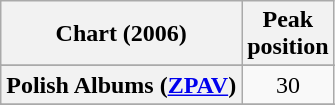<table class="wikitable sortable plainrowheaders" style="text-align:center">
<tr>
<th scope="col">Chart (2006)</th>
<th scope="col">Peak<br>position</th>
</tr>
<tr>
</tr>
<tr>
</tr>
<tr>
</tr>
<tr>
</tr>
<tr>
</tr>
<tr>
</tr>
<tr>
</tr>
<tr>
</tr>
<tr>
</tr>
<tr>
</tr>
<tr>
</tr>
<tr>
</tr>
<tr>
</tr>
<tr>
</tr>
<tr>
<th scope="row">Polish Albums (<a href='#'>ZPAV</a>) </th>
<td style="text-align:center;">30</td>
</tr>
<tr>
</tr>
<tr>
</tr>
<tr>
</tr>
<tr>
</tr>
<tr>
</tr>
<tr>
</tr>
<tr>
</tr>
</table>
